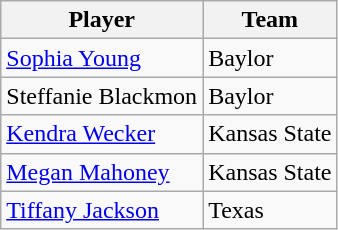<table class="wikitable">
<tr>
<th>Player</th>
<th>Team</th>
</tr>
<tr>
<td><a href='#'>Sophia Young</a></td>
<td>Baylor</td>
</tr>
<tr>
<td>Steffanie Blackmon</td>
<td>Baylor</td>
</tr>
<tr>
<td><a href='#'>Kendra Wecker</a></td>
<td>Kansas State</td>
</tr>
<tr>
<td><a href='#'>Megan Mahoney</a></td>
<td>Kansas State</td>
</tr>
<tr>
<td><a href='#'>Tiffany Jackson</a></td>
<td>Texas</td>
</tr>
</table>
